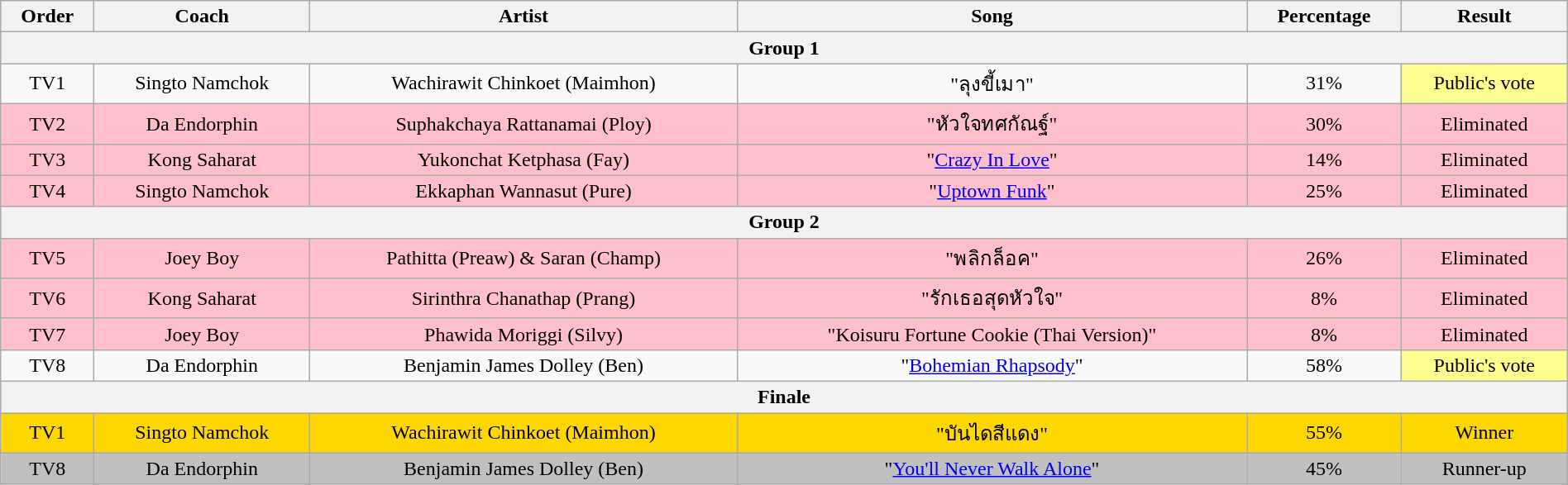<table class="wikitable" style="text-align:center; width:100%;">
<tr>
<th>Order</th>
<th>Coach</th>
<th>Artist</th>
<th>Song</th>
<th>Percentage</th>
<th>Result</th>
</tr>
<tr>
<th colspan="6">Group 1</th>
</tr>
<tr>
<td>TV1</td>
<td>Singto Namchok</td>
<td>Wachirawit Chinkoet (Maimhon)</td>
<td>"ลุงขี้เมา"</td>
<td>31%</td>
<td style="background:#fdfc8f;">Public's vote</td>
</tr>
<tr bgcolor=pink>
<td>TV2</td>
<td>Da Endorphin</td>
<td>Suphakchaya Rattanamai (Ploy)</td>
<td>"หัวใจทศกัณฐ์"</td>
<td>30%</td>
<td>Eliminated</td>
</tr>
<tr bgcolor=pink>
<td>TV3</td>
<td>Kong Saharat</td>
<td>Yukonchat Ketphasa (Fay)</td>
<td>"<a href='#'>Crazy In Love</a>"</td>
<td>14%</td>
<td>Eliminated</td>
</tr>
<tr bgcolor=pink>
<td>TV4</td>
<td>Singto Namchok</td>
<td>Ekkaphan Wannasut (Pure)</td>
<td>"<a href='#'>Uptown Funk</a>"</td>
<td>25%</td>
<td>Eliminated</td>
</tr>
<tr>
<th colspan="6">Group 2</th>
</tr>
<tr bgcolor=pink>
<td>TV5</td>
<td>Joey Boy</td>
<td>Pathitta (Preaw) & Saran (Champ)</td>
<td>"พลิกล็อค"</td>
<td>26%</td>
<td>Eliminated</td>
</tr>
<tr bgcolor=pink>
<td>TV6</td>
<td>Kong Saharat</td>
<td>Sirinthra Chanathap (Prang)</td>
<td>"รักเธอสุดหัวใจ"</td>
<td>8%</td>
<td>Eliminated</td>
</tr>
<tr bgcolor=pink>
<td>TV7</td>
<td>Joey Boy</td>
<td>Phawida Moriggi (Silvy)</td>
<td>"Koisuru Fortune Cookie (Thai Version)"</td>
<td>8%</td>
<td>Eliminated</td>
</tr>
<tr>
<td>TV8</td>
<td>Da Endorphin</td>
<td>Benjamin James Dolley (Ben)</td>
<td>"<a href='#'>Bohemian Rhapsody</a>"</td>
<td>58%</td>
<td style="background:#fdfc8f;">Public's vote</td>
</tr>
<tr>
<th colspan="6">Finale</th>
</tr>
<tr bgcolor=gold>
<td>TV1</td>
<td>Singto Namchok</td>
<td>Wachirawit Chinkoet (Maimhon)</td>
<td>"บันไดสีแดง"</td>
<td>55%</td>
<td>Winner</td>
</tr>
<tr bgcolor=silver>
<td>TV8</td>
<td>Da Endorphin</td>
<td>Benjamin James Dolley (Ben)</td>
<td>"<a href='#'>You'll Never Walk Alone</a>"</td>
<td>45%</td>
<td>Runner-up</td>
</tr>
</table>
